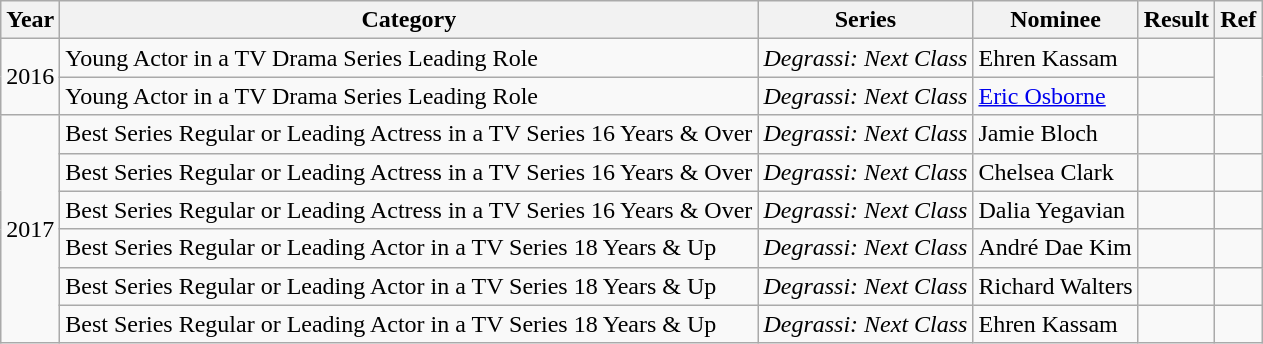<table class="wikitable">
<tr>
<th>Year</th>
<th>Category</th>
<th>Series</th>
<th>Nominee</th>
<th>Result</th>
<th>Ref</th>
</tr>
<tr>
<td rowspan=2>2016</td>
<td>Young Actor in a TV Drama Series Leading Role</td>
<td><em>Degrassi: Next Class</em></td>
<td>Ehren Kassam</td>
<td></td>
</tr>
<tr>
<td>Young Actor in a TV Drama Series Leading Role</td>
<td><em>Degrassi: Next Class</em></td>
<td><a href='#'>Eric Osborne</a></td>
<td></td>
</tr>
<tr>
<td rowspan=6>2017</td>
<td>Best Series Regular or Leading Actress in a TV Series 16 Years & Over</td>
<td><em>Degrassi: Next Class</em></td>
<td>Jamie Bloch</td>
<td></td>
<td></td>
</tr>
<tr>
<td>Best Series Regular or Leading Actress in a TV Series 16 Years & Over</td>
<td><em>Degrassi: Next Class</em></td>
<td>Chelsea Clark</td>
<td></td>
<td></td>
</tr>
<tr>
<td>Best Series Regular or Leading Actress in a TV Series 16 Years & Over</td>
<td><em>Degrassi: Next Class</em></td>
<td>Dalia Yegavian</td>
<td></td>
</tr>
<tr>
<td>Best Series Regular or Leading Actor  in a TV Series 18 Years & Up</td>
<td><em>Degrassi: Next Class</em></td>
<td>André Dae Kim</td>
<td></td>
<td></td>
</tr>
<tr>
<td>Best Series Regular or Leading Actor  in a TV Series 18 Years & Up</td>
<td><em>Degrassi: Next Class</em></td>
<td>Richard Walters</td>
<td></td>
<td></td>
</tr>
<tr>
<td>Best Series Regular or Leading Actor  in a TV Series 18 Years & Up</td>
<td><em>Degrassi: Next Class</em></td>
<td>Ehren Kassam</td>
<td></td>
<td></td>
</tr>
</table>
